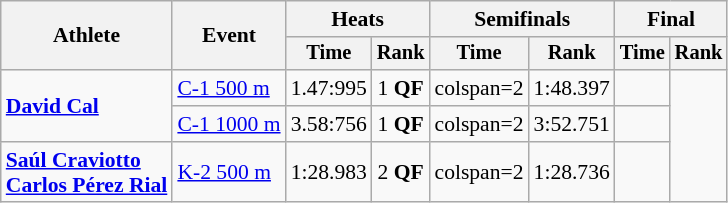<table class=wikitable style="font-size:90%">
<tr>
<th rowspan="2">Athlete</th>
<th rowspan="2">Event</th>
<th colspan="2">Heats</th>
<th colspan="2">Semifinals</th>
<th colspan="2">Final</th>
</tr>
<tr style="font-size:95%">
<th>Time</th>
<th>Rank</th>
<th>Time</th>
<th>Rank</th>
<th>Time</th>
<th>Rank</th>
</tr>
<tr align=center>
<td align=left rowspan=2><strong><a href='#'>David Cal</a></strong></td>
<td align=left><a href='#'>C-1 500 m</a></td>
<td>1.47:995</td>
<td>1 <strong>QF</strong></td>
<td>colspan=2 </td>
<td align=center>1:48.397</td>
<td></td>
</tr>
<tr align=center>
<td align=left><a href='#'>C-1 1000 m</a></td>
<td>3.58:756</td>
<td>1 <strong>QF</strong></td>
<td>colspan=2 </td>
<td>3:52.751</td>
<td></td>
</tr>
<tr align=center>
<td align=left><strong><a href='#'>Saúl Craviotto</a> <br> <a href='#'>Carlos Pérez Rial</a></strong></td>
<td align=left><a href='#'>K-2 500 m</a></td>
<td>1:28.983</td>
<td>2 <strong>QF</strong></td>
<td>colspan=2 </td>
<td>1:28.736</td>
<td></td>
</tr>
</table>
